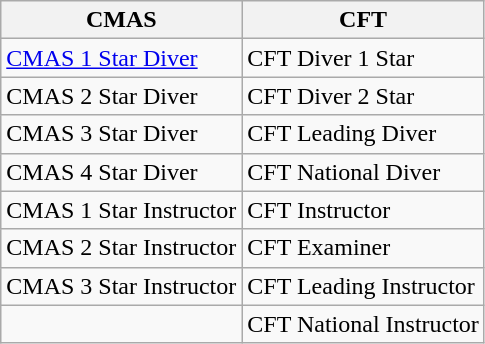<table class="wikitable">
<tr>
<th>CMAS</th>
<th>CFT</th>
</tr>
<tr>
<td><a href='#'>CMAS 1 Star Diver</a></td>
<td>CFT Diver 1 Star</td>
</tr>
<tr>
<td>CMAS 2 Star Diver</td>
<td>CFT Diver 2 Star</td>
</tr>
<tr>
<td>CMAS 3 Star Diver</td>
<td>CFT Leading Diver</td>
</tr>
<tr>
<td>CMAS 4 Star Diver</td>
<td>CFT National Diver</td>
</tr>
<tr>
<td>CMAS 1 Star Instructor</td>
<td>CFT Instructor</td>
</tr>
<tr>
<td>CMAS 2 Star Instructor</td>
<td>CFT Examiner</td>
</tr>
<tr>
<td>CMAS 3 Star Instructor</td>
<td>CFT Leading Instructor</td>
</tr>
<tr>
<td></td>
<td>CFT National Instructor</td>
</tr>
</table>
